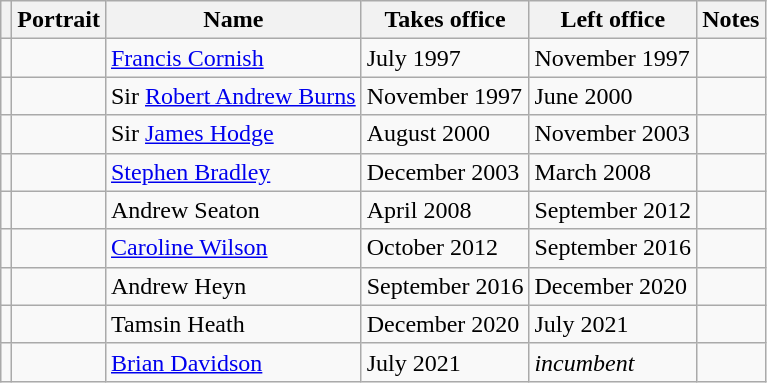<table class="wikitable">
<tr>
<th></th>
<th>Portrait</th>
<th>Name</th>
<th>Takes office</th>
<th>Left office</th>
<th>Notes</th>
</tr>
<tr>
<td></td>
<td></td>
<td><a href='#'>Francis Cornish</a><br><small></small></td>
<td>July 1997</td>
<td>November 1997</td>
<td></td>
</tr>
<tr>
<td></td>
<td></td>
<td>Sir <a href='#'>Robert Andrew Burns</a><br><small></small></td>
<td>November 1997</td>
<td>June 2000</td>
<td></td>
</tr>
<tr>
<td></td>
<td></td>
<td>Sir <a href='#'>James Hodge</a><br><small></small></td>
<td>August 2000</td>
<td>November 2003</td>
<td></td>
</tr>
<tr>
<td></td>
<td></td>
<td><a href='#'>Stephen Bradley</a><br><small></small></td>
<td>December 2003</td>
<td>March 2008</td>
<td></td>
</tr>
<tr>
<td></td>
<td></td>
<td>Andrew Seaton<br><small></small></td>
<td>April 2008</td>
<td>September 2012</td>
<td></td>
</tr>
<tr>
<td></td>
<td></td>
<td><a href='#'>Caroline Wilson</a><br><small></small></td>
<td>October 2012</td>
<td>September 2016</td>
<td></td>
</tr>
<tr>
<td></td>
<td></td>
<td>Andrew Heyn<br><small></small></td>
<td>September 2016</td>
<td>December 2020</td>
<td></td>
</tr>
<tr>
<td></td>
<td></td>
<td>Tamsin Heath<br><small></small></td>
<td>December 2020</td>
<td>July 2021</td>
<td></td>
</tr>
<tr>
<td></td>
<td></td>
<td><a href='#'>Brian Davidson</a><br><small></small></td>
<td>July 2021</td>
<td><em>incumbent</em></td>
<td></td>
</tr>
</table>
